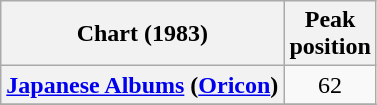<table class="wikitable sortable plainrowheaders">
<tr>
<th>Chart (1983)</th>
<th>Peak<br>position</th>
</tr>
<tr>
<th scope="row"><a href='#'>Japanese Albums</a> (<a href='#'>Oricon</a>)</th>
<td align="center">62</td>
</tr>
<tr>
</tr>
</table>
